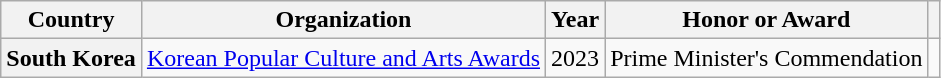<table class="wikitable plainrowheaders sortable" style="margin-right: 0;">
<tr>
<th scope="col">Country</th>
<th scope="col">Organization</th>
<th scope="col">Year</th>
<th scope="col">Honor or Award</th>
<th scope="col" class="unsortable"></th>
</tr>
<tr>
<th scope="row" rowspan="1">South Korea</th>
<td rowspan="1"><a href='#'>Korean Popular Culture and Arts Awards</a></td>
<td style="text-align:center">2023</td>
<td>Prime Minister's Commendation</td>
<td style="text-align:center"></td>
</tr>
</table>
